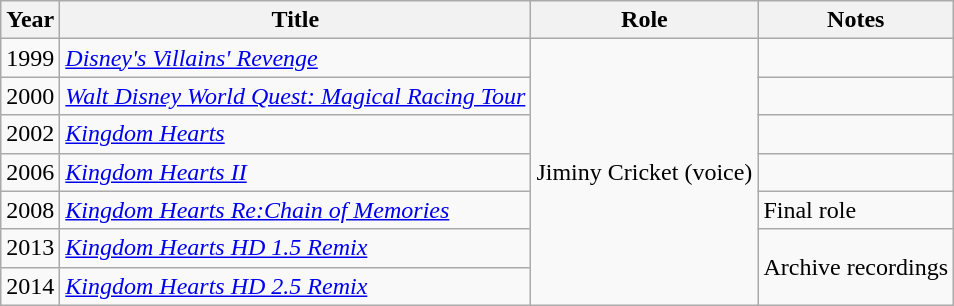<table class = "wikitable sortable">
<tr>
<th>Year</th>
<th>Title</th>
<th>Role</th>
<th class = "unsortable">Notes</th>
</tr>
<tr>
<td>1999</td>
<td><em><a href='#'>Disney's Villains' Revenge</a></em></td>
<td rowspan="7">Jiminy Cricket (voice)</td>
<td></td>
</tr>
<tr>
<td>2000</td>
<td><em><a href='#'>Walt Disney World Quest: Magical Racing Tour</a></em></td>
<td></td>
</tr>
<tr>
<td>2002</td>
<td><em><a href='#'>Kingdom Hearts</a></em></td>
<td></td>
</tr>
<tr>
<td>2006</td>
<td><em><a href='#'>Kingdom Hearts II</a></em></td>
<td></td>
</tr>
<tr>
<td>2008</td>
<td><em><a href='#'>Kingdom Hearts Re:Chain of Memories</a></em></td>
<td>Final role</td>
</tr>
<tr>
<td>2013</td>
<td><em><a href='#'>Kingdom Hearts HD 1.5 Remix</a></em></td>
<td rowspan="2">Archive recordings</td>
</tr>
<tr>
<td>2014</td>
<td><em><a href='#'>Kingdom Hearts HD 2.5 Remix</a></em></td>
</tr>
</table>
